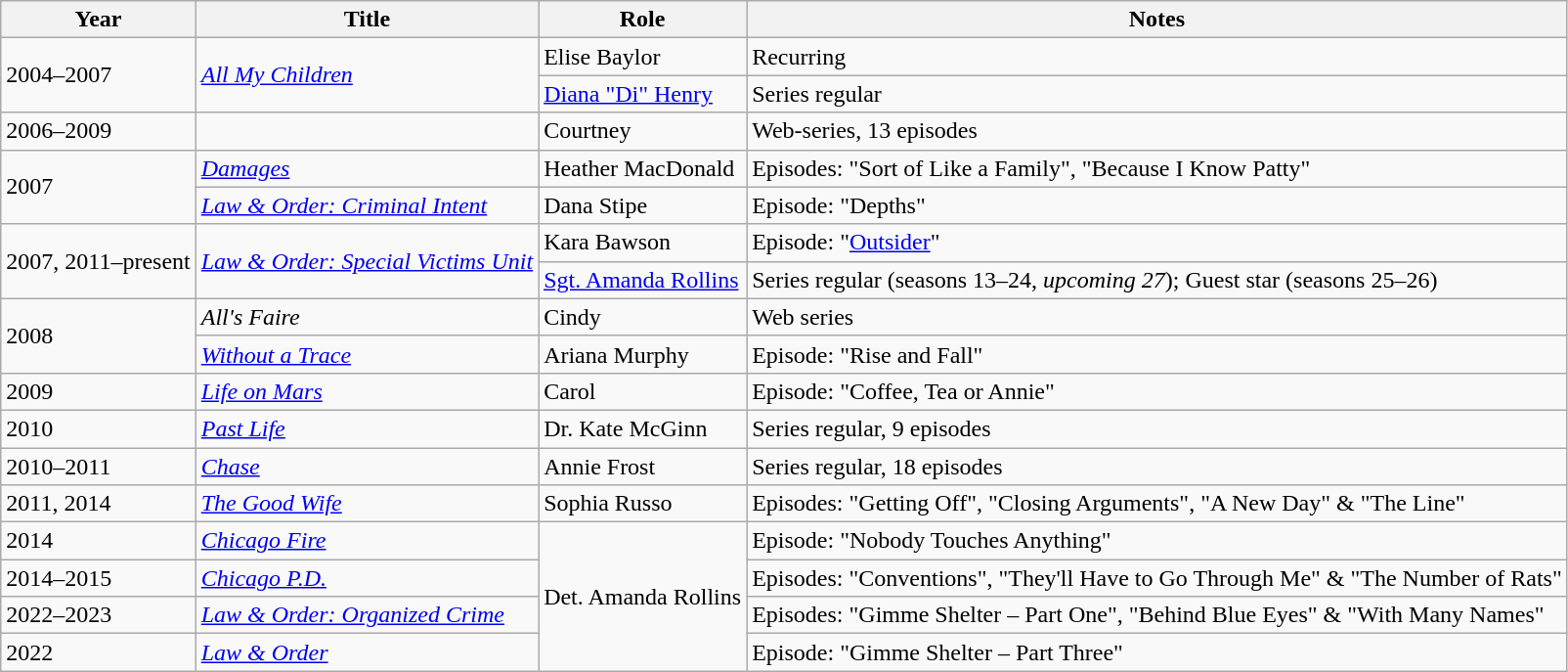<table class="wikitable sortable">
<tr>
<th>Year</th>
<th>Title</th>
<th>Role</th>
<th class="unsortable">Notes</th>
</tr>
<tr>
<td rowspan=2>2004–2007</td>
<td rowspan=2><em><a href='#'>All My Children</a></em></td>
<td>Elise Baylor</td>
<td>Recurring</td>
</tr>
<tr>
<td><a href='#'>Diana "Di" Henry</a></td>
<td>Series regular</td>
</tr>
<tr>
<td>2006–2009</td>
<td><em></em></td>
<td>Courtney</td>
<td>Web-series, 13 episodes</td>
</tr>
<tr>
<td rowspan=2>2007</td>
<td><em><a href='#'>Damages</a></em></td>
<td>Heather MacDonald</td>
<td>Episodes: "Sort of Like a Family", "Because I Know Patty"</td>
</tr>
<tr>
<td><em><a href='#'>Law & Order: Criminal Intent</a></em></td>
<td>Dana Stipe</td>
<td>Episode: "Depths"</td>
</tr>
<tr>
<td rowspan=2>2007, 2011–present</td>
<td rowspan=2><em><a href='#'>Law & Order: Special Victims Unit</a></em></td>
<td>Kara Bawson</td>
<td>Episode: "<a href='#'>Outsider</a>"</td>
</tr>
<tr>
<td><a href='#'>Sgt. Amanda Rollins</a></td>
<td>Series regular (seasons 13–24, <em>upcoming 27</em>); Guest star (seasons 25–26)</td>
</tr>
<tr>
<td rowspan=2>2008</td>
<td><em>All's Faire</em></td>
<td>Cindy</td>
<td>Web series</td>
</tr>
<tr>
<td><em><a href='#'>Without a Trace</a></em></td>
<td>Ariana Murphy</td>
<td>Episode: "Rise and Fall"</td>
</tr>
<tr>
<td>2009</td>
<td><em><a href='#'>Life on Mars</a></em></td>
<td>Carol</td>
<td>Episode: "Coffee, Tea or Annie"</td>
</tr>
<tr>
<td>2010</td>
<td><em><a href='#'>Past Life</a></em></td>
<td>Dr. Kate McGinn</td>
<td>Series regular, 9 episodes</td>
</tr>
<tr>
<td>2010–2011</td>
<td><em><a href='#'>Chase</a></em></td>
<td>Annie Frost</td>
<td>Series regular, 18 episodes</td>
</tr>
<tr>
<td>2011, 2014</td>
<td><em><a href='#'>The Good Wife</a></em></td>
<td>Sophia Russo</td>
<td>Episodes: "Getting Off", "Closing Arguments", "A New Day" & "The Line"</td>
</tr>
<tr>
<td>2014</td>
<td><em><a href='#'>Chicago Fire</a></em></td>
<td rowspan=4>Det. Amanda Rollins</td>
<td>Episode: "Nobody Touches Anything"</td>
</tr>
<tr>
<td>2014–2015</td>
<td><em><a href='#'>Chicago P.D.</a></em></td>
<td>Episodes: "Conventions", "They'll Have to Go Through Me" & "The Number of Rats"</td>
</tr>
<tr>
<td>2022–2023</td>
<td><em><a href='#'>Law & Order: Organized Crime</a></em></td>
<td>Episodes: "Gimme Shelter – Part One", "Behind Blue Eyes" & "With Many Names"</td>
</tr>
<tr>
<td>2022</td>
<td><em><a href='#'>Law & Order</a></em></td>
<td>Episode: "Gimme Shelter – Part Three"</td>
</tr>
</table>
